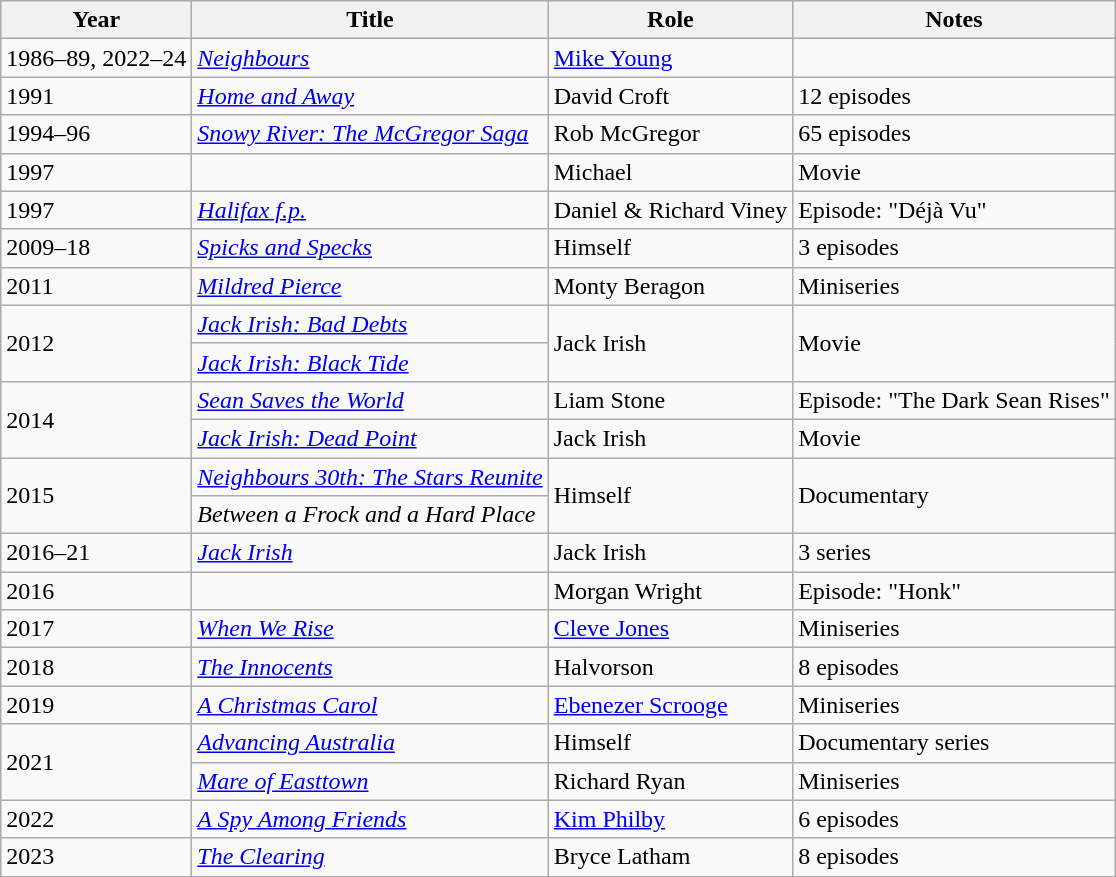<table class="wikitable sortable unsortable">
<tr>
<th>Year</th>
<th>Title</th>
<th>Role</th>
<th class="unsortable">Notes</th>
</tr>
<tr>
<td>1986–89, 2022–24</td>
<td><em><a href='#'>Neighbours</a></em></td>
<td><a href='#'>Mike Young</a></td>
<td></td>
</tr>
<tr>
<td>1991</td>
<td><em><a href='#'>Home and Away</a></em></td>
<td>David Croft</td>
<td>12 episodes</td>
</tr>
<tr>
<td>1994–96</td>
<td><em><a href='#'>Snowy River: The McGregor Saga</a></em></td>
<td>Rob McGregor</td>
<td>65 episodes</td>
</tr>
<tr>
<td>1997</td>
<td><em></em></td>
<td>Michael</td>
<td>Movie</td>
</tr>
<tr>
<td>1997</td>
<td><em><a href='#'>Halifax f.p.</a></em></td>
<td>Daniel & Richard Viney</td>
<td>Episode: "Déjà Vu"</td>
</tr>
<tr>
<td>2009–18</td>
<td><em><a href='#'>Spicks and Specks</a></em></td>
<td>Himself</td>
<td>3 episodes</td>
</tr>
<tr>
<td>2011</td>
<td><em><a href='#'>Mildred Pierce</a></em></td>
<td>Monty Beragon</td>
<td>Miniseries</td>
</tr>
<tr>
<td rowspan="2">2012</td>
<td><em><a href='#'>Jack Irish: Bad Debts</a></em></td>
<td rowspan="2">Jack Irish</td>
<td rowspan="2">Movie</td>
</tr>
<tr>
<td><em><a href='#'>Jack Irish: Black Tide</a></em></td>
</tr>
<tr>
<td rowspan="2">2014</td>
<td><em><a href='#'>Sean Saves the World</a></em></td>
<td>Liam Stone</td>
<td>Episode: "The Dark Sean Rises"</td>
</tr>
<tr>
<td><em><a href='#'>Jack Irish: Dead Point</a></em></td>
<td>Jack Irish</td>
<td>Movie</td>
</tr>
<tr>
<td rowspan="2">2015</td>
<td><em><a href='#'>Neighbours 30th: The Stars Reunite</a></em></td>
<td rowspan="2">Himself</td>
<td rowspan="2">Documentary</td>
</tr>
<tr>
<td><em>Between a Frock and a Hard Place</em></td>
</tr>
<tr>
<td>2016–21</td>
<td><em><a href='#'>Jack Irish</a></em></td>
<td>Jack Irish</td>
<td>3 series</td>
</tr>
<tr>
<td>2016</td>
<td><em></em></td>
<td>Morgan Wright</td>
<td>Episode: "Honk"</td>
</tr>
<tr>
<td>2017</td>
<td><em><a href='#'>When We Rise</a></em></td>
<td><a href='#'>Cleve Jones</a></td>
<td>Miniseries</td>
</tr>
<tr>
<td>2018</td>
<td><em><a href='#'>The Innocents</a></em></td>
<td>Halvorson</td>
<td>8 episodes</td>
</tr>
<tr>
<td>2019</td>
<td><em><a href='#'>A Christmas Carol</a></em></td>
<td><a href='#'>Ebenezer Scrooge</a></td>
<td>Miniseries</td>
</tr>
<tr>
<td rowspan="2">2021</td>
<td><em><a href='#'>Advancing Australia</a></em></td>
<td>Himself</td>
<td>Documentary series</td>
</tr>
<tr>
<td><em><a href='#'>Mare of Easttown</a></em></td>
<td>Richard Ryan</td>
<td>Miniseries</td>
</tr>
<tr>
<td>2022</td>
<td><em><a href='#'>A Spy Among Friends</a></em></td>
<td><a href='#'>Kim Philby</a></td>
<td>6 episodes</td>
</tr>
<tr>
<td>2023</td>
<td><em><a href='#'>The Clearing</a></em></td>
<td>Bryce Latham</td>
<td>8 episodes</td>
</tr>
</table>
